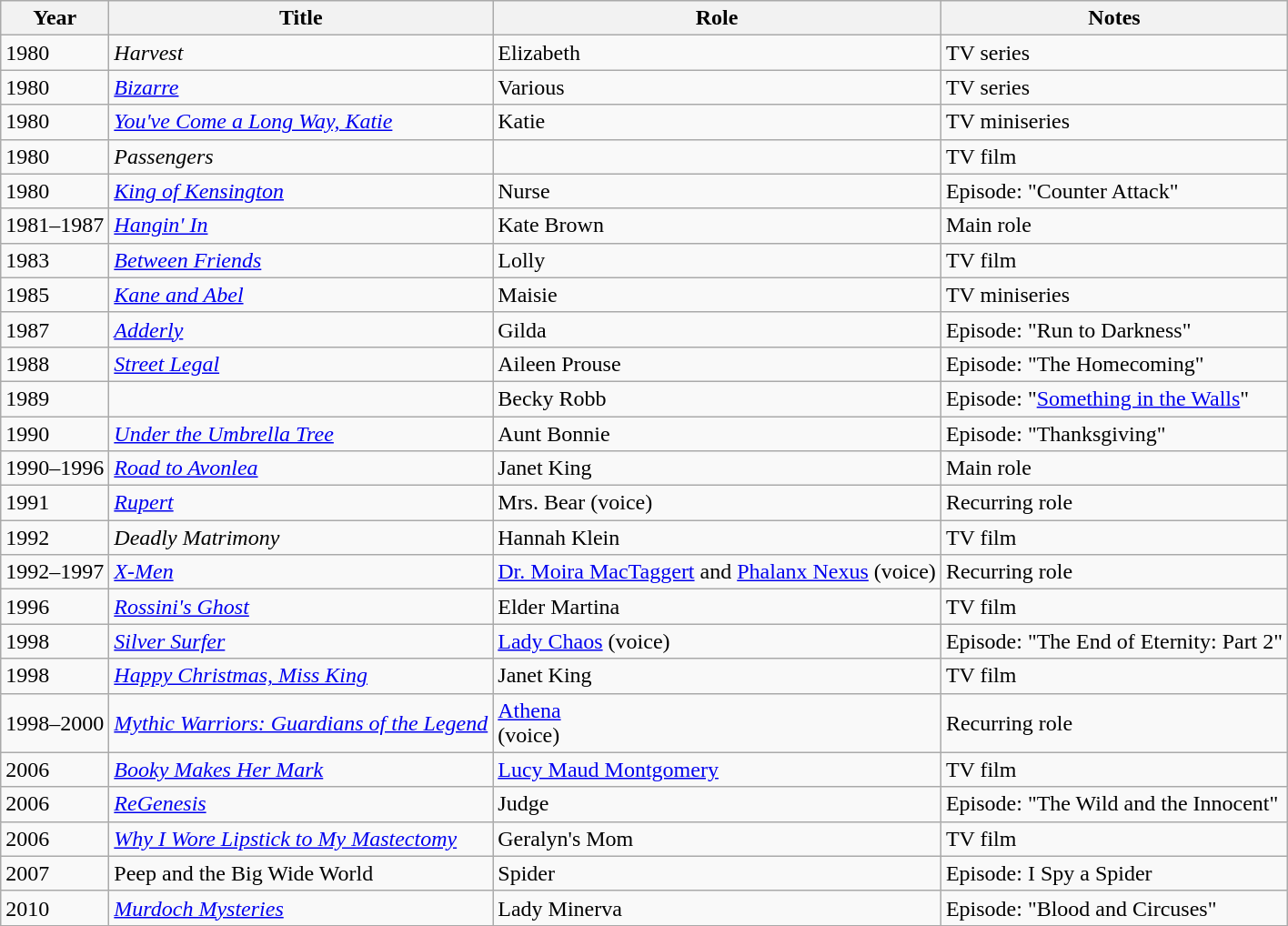<table class="wikitable sortable">
<tr>
<th>Year</th>
<th>Title</th>
<th>Role</th>
<th class="unsortable">Notes</th>
</tr>
<tr>
<td>1980</td>
<td><em>Harvest</em></td>
<td>Elizabeth</td>
<td>TV series</td>
</tr>
<tr>
<td>1980</td>
<td><em><a href='#'>Bizarre</a></em></td>
<td>Various</td>
<td>TV series</td>
</tr>
<tr>
<td>1980</td>
<td><em><a href='#'>You've Come a Long Way, Katie</a></em></td>
<td>Katie</td>
<td>TV miniseries</td>
</tr>
<tr>
<td>1980</td>
<td><em>Passengers</em></td>
<td></td>
<td>TV film</td>
</tr>
<tr>
<td>1980</td>
<td><em><a href='#'>King of Kensington</a></em></td>
<td>Nurse</td>
<td>Episode: "Counter Attack"</td>
</tr>
<tr>
<td>1981–1987</td>
<td><em><a href='#'>Hangin' In</a></em></td>
<td>Kate Brown</td>
<td>Main role</td>
</tr>
<tr>
<td>1983</td>
<td><em><a href='#'>Between Friends</a></em></td>
<td>Lolly</td>
<td>TV film</td>
</tr>
<tr>
<td>1985</td>
<td><em><a href='#'>Kane and Abel</a></em></td>
<td>Maisie</td>
<td>TV miniseries</td>
</tr>
<tr>
<td>1987</td>
<td><em><a href='#'>Adderly</a></em></td>
<td>Gilda</td>
<td>Episode: "Run to Darkness"</td>
</tr>
<tr>
<td>1988</td>
<td><em><a href='#'>Street Legal</a></em></td>
<td>Aileen Prouse</td>
<td>Episode: "The Homecoming"</td>
</tr>
<tr>
<td>1989</td>
<td><em></em></td>
<td>Becky Robb</td>
<td>Episode: "<a href='#'>Something in the Walls</a>"</td>
</tr>
<tr>
<td>1990</td>
<td><em><a href='#'>Under the Umbrella Tree</a></em></td>
<td>Aunt Bonnie</td>
<td>Episode: "Thanksgiving"</td>
</tr>
<tr>
<td>1990–1996</td>
<td><em><a href='#'>Road to Avonlea</a></em></td>
<td>Janet King</td>
<td>Main role</td>
</tr>
<tr>
<td>1991</td>
<td><em><a href='#'>Rupert</a></em></td>
<td>Mrs. Bear (voice)</td>
<td>Recurring role</td>
</tr>
<tr>
<td>1992</td>
<td><em>Deadly Matrimony</em></td>
<td>Hannah Klein</td>
<td>TV film</td>
</tr>
<tr>
<td>1992–1997</td>
<td><em><a href='#'>X-Men</a></em></td>
<td><a href='#'>Dr. Moira MacTaggert</a> and <a href='#'>Phalanx Nexus</a> (voice)</td>
<td>Recurring role</td>
</tr>
<tr>
<td>1996</td>
<td><em><a href='#'>Rossini's Ghost</a></em></td>
<td>Elder Martina</td>
<td>TV film</td>
</tr>
<tr>
<td>1998</td>
<td><em><a href='#'>Silver Surfer</a></em></td>
<td><a href='#'>Lady Chaos</a> (voice)</td>
<td>Episode: "The End of Eternity: Part 2"</td>
</tr>
<tr>
<td>1998</td>
<td><em><a href='#'>Happy Christmas, Miss King</a></em></td>
<td>Janet King</td>
<td>TV film</td>
</tr>
<tr>
<td>1998–2000</td>
<td><em><a href='#'>Mythic Warriors: Guardians of the Legend</a></em></td>
<td><a href='#'>Athena</a><br> (voice)</td>
<td>Recurring role</td>
</tr>
<tr>
<td>2006</td>
<td><em><a href='#'>Booky Makes Her Mark</a></em></td>
<td><a href='#'>Lucy Maud Montgomery</a></td>
<td>TV film</td>
</tr>
<tr>
<td>2006</td>
<td><em><a href='#'>ReGenesis</a></em></td>
<td>Judge</td>
<td>Episode: "The Wild and the Innocent"</td>
</tr>
<tr>
<td>2006</td>
<td><em><a href='#'>Why I Wore Lipstick to My Mastectomy</a></em></td>
<td>Geralyn's Mom</td>
<td>TV film</td>
</tr>
<tr>
<td>2007</td>
<td>Peep and the Big Wide World</td>
<td>Spider</td>
<td>Episode: I Spy a Spider</td>
</tr>
<tr>
<td>2010</td>
<td><em><a href='#'>Murdoch Mysteries</a></em></td>
<td>Lady Minerva</td>
<td>Episode: "Blood and Circuses"</td>
</tr>
</table>
